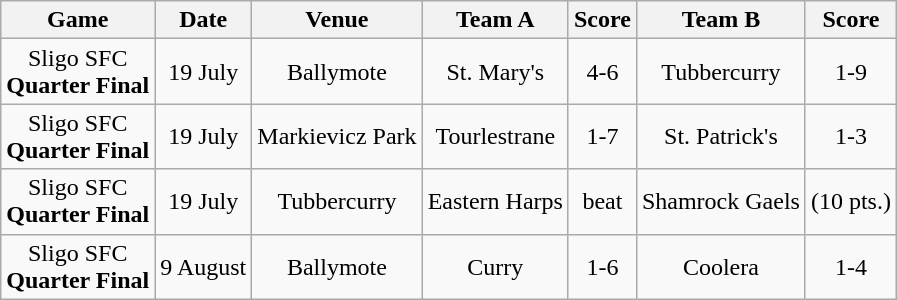<table class="wikitable">
<tr>
<th>Game</th>
<th>Date</th>
<th>Venue</th>
<th>Team A</th>
<th>Score</th>
<th>Team B</th>
<th>Score</th>
</tr>
<tr align="center">
<td>Sligo SFC<br><strong>Quarter Final</strong></td>
<td>19 July</td>
<td>Ballymote</td>
<td>St. Mary's</td>
<td>4-6</td>
<td>Tubbercurry</td>
<td>1-9</td>
</tr>
<tr align="center">
<td>Sligo SFC<br><strong>Quarter Final</strong></td>
<td>19 July</td>
<td>Markievicz Park</td>
<td>Tourlestrane</td>
<td>1-7</td>
<td>St. Patrick's</td>
<td>1-3</td>
</tr>
<tr align="center">
<td>Sligo SFC<br><strong>Quarter Final</strong></td>
<td>19 July</td>
<td>Tubbercurry</td>
<td>Eastern Harps</td>
<td>beat</td>
<td>Shamrock Gaels</td>
<td>(10 pts.)</td>
</tr>
<tr align="center">
<td>Sligo SFC<br><strong>Quarter Final</strong></td>
<td>9 August</td>
<td>Ballymote</td>
<td>Curry</td>
<td>1-6</td>
<td>Coolera</td>
<td>1-4</td>
</tr>
</table>
